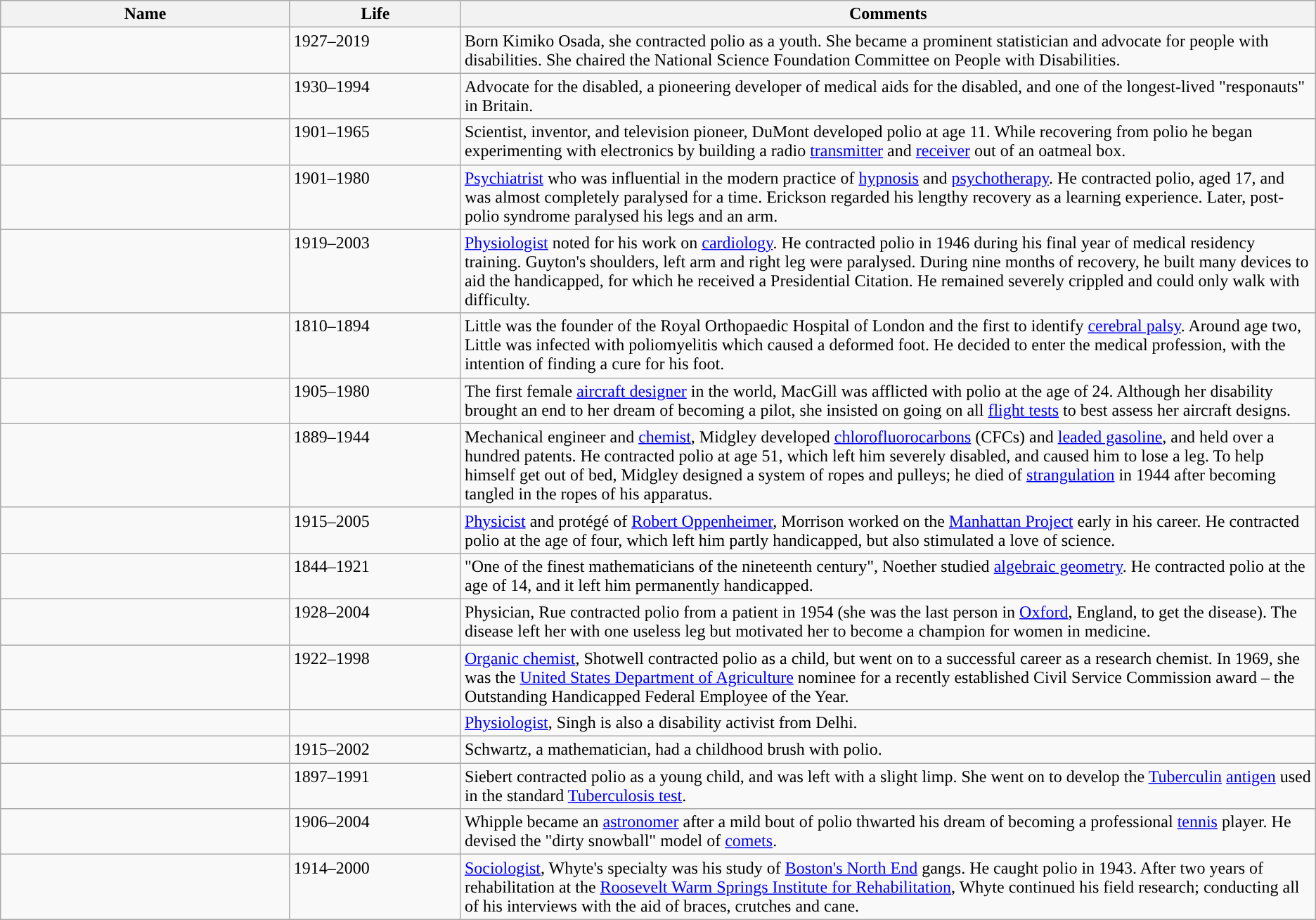<table class="sortable wikitable">
<tr>
<th width="22%">Name</th>
<th width="13%">Life</th>
<th class="unsortable" width="65%">Comments</th>
</tr>
<tr valign="top">
<td></td>
<td>1927–2019</td>
<td>Born Kimiko Osada, she contracted polio as a youth. She became a prominent statistician and advocate for people with disabilities. She chaired the National Science Foundation Committee on People with Disabilities.</td>
</tr>
<tr valign="top">
<td></td>
<td>1930–1994</td>
<td>Advocate for the disabled, a pioneering developer of medical aids for the disabled, and one of the longest-lived "responauts" in Britain.</td>
</tr>
<tr valign="top">
<td></td>
<td>1901–1965</td>
<td>Scientist, inventor, and television pioneer, DuMont developed polio at age 11. While recovering from polio he began experimenting with electronics by building a radio <a href='#'>transmitter</a> and <a href='#'>receiver</a> out of an oatmeal box.</td>
</tr>
<tr valign="top">
<td></td>
<td>1901–1980</td>
<td><a href='#'>Psychiatrist</a> who was influential in the modern practice of <a href='#'>hypnosis</a> and <a href='#'>psychotherapy</a>. He contracted polio, aged 17, and was almost completely paralysed for a time. Erickson regarded his lengthy recovery as a learning experience. Later, post-polio syndrome paralysed his legs and an arm.</td>
</tr>
<tr valign="top">
<td></td>
<td>1919–2003</td>
<td><a href='#'>Physiologist</a> noted for his work on <a href='#'>cardiology</a>. He contracted polio in 1946 during his final year of medical residency training. Guyton's shoulders, left arm and right leg were paralysed. During nine months of recovery, he built many devices to aid the handicapped, for which he received a Presidential Citation. He remained severely crippled and could only walk with difficulty.</td>
</tr>
<tr valign="top">
<td></td>
<td>1810–1894</td>
<td>Little was the founder of the Royal Orthopaedic Hospital of London and the first to identify <a href='#'>cerebral palsy</a>. Around age two, Little was infected with poliomyelitis which caused a deformed foot. He decided to enter the medical profession, with the intention of finding a cure for his foot.</td>
</tr>
<tr valign="top">
<td></td>
<td>1905–1980</td>
<td>The first female <a href='#'>aircraft designer</a> in the world, MacGill was afflicted with polio at the age of 24. Although her disability brought an end to her dream of becoming a pilot, she insisted on going on all <a href='#'>flight tests</a> to best assess her aircraft designs.</td>
</tr>
<tr valign="top">
<td></td>
<td>1889–1944</td>
<td>Mechanical engineer and <a href='#'>chemist</a>, Midgley developed <a href='#'>chlorofluorocarbons</a> (CFCs) and <a href='#'>leaded gasoline</a>, and held over a hundred patents. He contracted polio at age 51, which left him severely disabled, and caused him to lose a leg. To help himself get out of bed, Midgley designed a system of ropes and pulleys; he died of <a href='#'>strangulation</a> in 1944 after becoming tangled in the ropes of his apparatus.</td>
</tr>
<tr valign="top">
<td></td>
<td>1915–2005</td>
<td><a href='#'>Physicist</a> and protégé of <a href='#'>Robert Oppenheimer</a>, Morrison worked on the <a href='#'>Manhattan Project</a> early in his career. He contracted polio at the age of four, which left him partly handicapped, but also stimulated a love of science.</td>
</tr>
<tr valign="top">
<td></td>
<td>1844–1921</td>
<td>"One of the finest mathematicians of the nineteenth century", Noether studied <a href='#'>algebraic geometry</a>. He contracted polio at the age of 14, and it left him permanently handicapped.</td>
</tr>
<tr valign="top">
<td></td>
<td>1928–2004</td>
<td>Physician, Rue contracted polio from a patient in 1954 (she was the last person in <a href='#'>Oxford</a>, England, to get the disease). The disease left her with one useless leg but motivated her to become a champion for women in medicine.</td>
</tr>
<tr valign="top">
<td></td>
<td>1922–1998</td>
<td><a href='#'>Organic chemist</a>, Shotwell contracted polio as a child, but went on to a successful career as a research chemist. In 1969, she was the <a href='#'>United States Department of Agriculture</a> nominee for a recently established Civil Service Commission award – the Outstanding Handicapped Federal Employee of the Year.</td>
</tr>
<tr valign="top">
<td></td>
<td></td>
<td><a href='#'>Physiologist</a>, Singh is also a disability activist from Delhi.</td>
</tr>
<tr valign="top">
<td></td>
<td>1915–2002</td>
<td>Schwartz, a mathematician, had a childhood brush with polio.</td>
</tr>
<tr valign="top">
<td></td>
<td>1897–1991</td>
<td>Siebert contracted polio as a young child, and was left with a slight limp. She went on to develop the <a href='#'>Tuberculin</a> <a href='#'>antigen</a> used in the standard <a href='#'>Tuberculosis test</a>.</td>
</tr>
<tr valign="top">
<td></td>
<td>1906–2004</td>
<td>Whipple became an <a href='#'>astronomer</a> after a mild bout of polio thwarted his dream of becoming a professional <a href='#'>tennis</a> player. He devised the "dirty snowball" model of <a href='#'>comets</a>.</td>
</tr>
<tr valign="top">
<td></td>
<td>1914–2000</td>
<td><a href='#'>Sociologist</a>, Whyte's specialty was his study of <a href='#'>Boston's North End</a> gangs. He caught polio in 1943. After two years of rehabilitation at the <a href='#'>Roosevelt Warm Springs Institute for Rehabilitation</a>, Whyte continued his field research; conducting all of his interviews with the aid of braces, crutches and cane.</td>
</tr>
</table>
